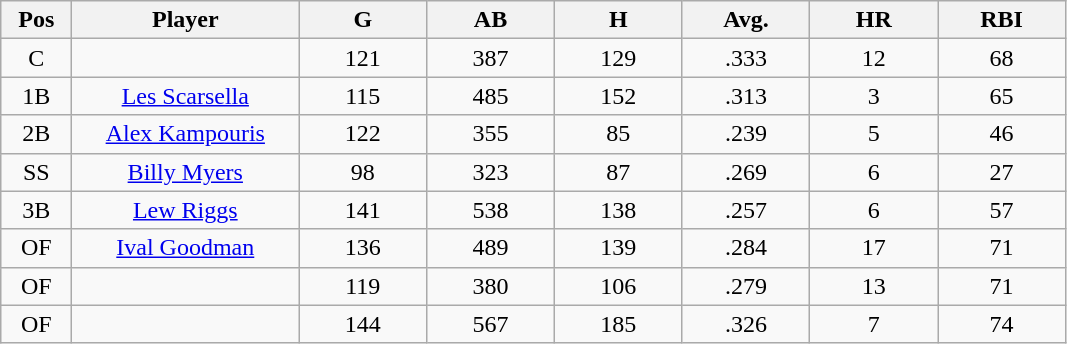<table class="wikitable sortable">
<tr>
<th bgcolor="#DDDDFF" width="5%">Pos</th>
<th bgcolor="#DDDDFF" width="16%">Player</th>
<th bgcolor="#DDDDFF" width="9%">G</th>
<th bgcolor="#DDDDFF" width="9%">AB</th>
<th bgcolor="#DDDDFF" width="9%">H</th>
<th bgcolor="#DDDDFF" width="9%">Avg.</th>
<th bgcolor="#DDDDFF" width="9%">HR</th>
<th bgcolor="#DDDDFF" width="9%">RBI</th>
</tr>
<tr align="center">
<td>C</td>
<td></td>
<td>121</td>
<td>387</td>
<td>129</td>
<td>.333</td>
<td>12</td>
<td>68</td>
</tr>
<tr align="center">
<td>1B</td>
<td><a href='#'>Les Scarsella</a></td>
<td>115</td>
<td>485</td>
<td>152</td>
<td>.313</td>
<td>3</td>
<td>65</td>
</tr>
<tr align="center">
<td>2B</td>
<td><a href='#'>Alex Kampouris</a></td>
<td>122</td>
<td>355</td>
<td>85</td>
<td>.239</td>
<td>5</td>
<td>46</td>
</tr>
<tr align="center">
<td>SS</td>
<td><a href='#'>Billy Myers</a></td>
<td>98</td>
<td>323</td>
<td>87</td>
<td>.269</td>
<td>6</td>
<td>27</td>
</tr>
<tr align="center">
<td>3B</td>
<td><a href='#'>Lew Riggs</a></td>
<td>141</td>
<td>538</td>
<td>138</td>
<td>.257</td>
<td>6</td>
<td>57</td>
</tr>
<tr align="center">
<td>OF</td>
<td><a href='#'>Ival Goodman</a></td>
<td>136</td>
<td>489</td>
<td>139</td>
<td>.284</td>
<td>17</td>
<td>71</td>
</tr>
<tr align="center">
<td>OF</td>
<td></td>
<td>119</td>
<td>380</td>
<td>106</td>
<td>.279</td>
<td>13</td>
<td>71</td>
</tr>
<tr align="center">
<td>OF</td>
<td></td>
<td>144</td>
<td>567</td>
<td>185</td>
<td>.326</td>
<td>7</td>
<td>74</td>
</tr>
</table>
